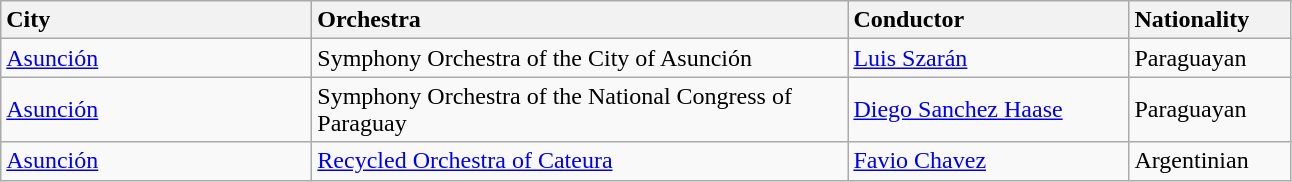<table class="wikitable">
<tr>
<td style="width: 200px; background: #f2f2f2"><strong>City</strong></td>
<td style="width: 350px; background: #f2f2f2"><strong>Orchestra</strong></td>
<td style="width: 180px; background: #f2f2f2"><strong>Conductor</strong></td>
<td style="width: 100px; background: #f2f2f2"><strong>Nationality</strong></td>
</tr>
<tr>
<td><a href='#'>Asunción</a></td>
<td>Symphony Orchestra of the City of Asunción</td>
<td><a href='#'>Luis Szarán</a></td>
<td>Paraguayan</td>
</tr>
<tr>
<td><a href='#'>Asunción</a></td>
<td>Symphony Orchestra of the National Congress of Paraguay</td>
<td><a href='#'>Diego Sanchez Haase</a></td>
<td>Paraguayan</td>
</tr>
<tr>
<td><a href='#'>Asunción</a></td>
<td><a href='#'>Recycled Orchestra of Cateura</a></td>
<td><a href='#'>Favio Chavez</a></td>
<td>Argentinian</td>
</tr>
</table>
